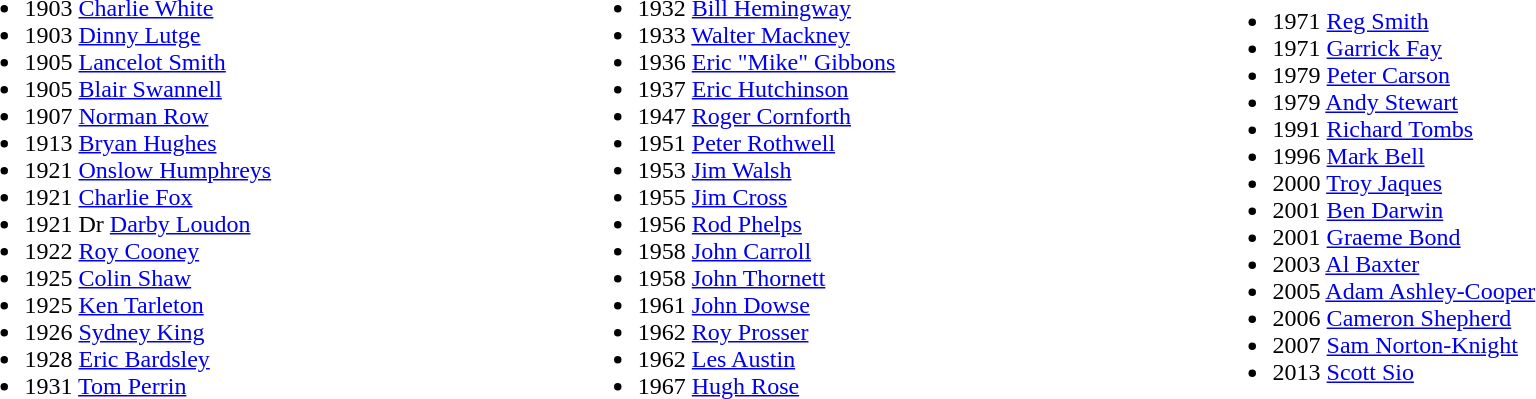<table width=100%>
<tr>
<td><br><ul><li>1903 <a href='#'>Charlie White</a></li><li>1903 <a href='#'>Dinny Lutge</a></li><li>1905 <a href='#'>Lancelot Smith</a></li><li>1905 <a href='#'>Blair Swannell</a></li><li>1907 <a href='#'>Norman Row</a></li><li>1913 <a href='#'>Bryan Hughes</a></li><li>1921 <a href='#'>Onslow Humphreys</a></li><li>1921 <a href='#'>Charlie Fox</a></li><li>1921 Dr <a href='#'>Darby Loudon</a></li><li>1922 <a href='#'>Roy Cooney</a></li><li>1925 <a href='#'>Colin Shaw</a></li><li>1925 <a href='#'>Ken Tarleton</a></li><li>1926 <a href='#'>Sydney King</a></li><li>1928 <a href='#'>Eric Bardsley</a></li><li>1931 <a href='#'>Tom Perrin</a></li></ul></td>
<td><br><ul><li>1932 <a href='#'>Bill Hemingway</a></li><li>1933 <a href='#'>Walter Mackney</a></li><li>1936 <a href='#'>Eric "Mike" Gibbons</a></li><li>1937 <a href='#'>Eric Hutchinson</a></li><li>1947 <a href='#'>Roger Cornforth</a></li><li>1951 <a href='#'>Peter Rothwell</a></li><li>1953 <a href='#'>Jim Walsh</a></li><li>1955 <a href='#'>Jim Cross</a></li><li>1956 <a href='#'>Rod Phelps</a></li><li>1958 <a href='#'>John Carroll</a></li><li>1958 <a href='#'>John Thornett</a></li><li>1961 <a href='#'>John Dowse</a></li><li>1962 <a href='#'>Roy Prosser</a></li><li>1962 <a href='#'>Les Austin</a></li><li>1967 <a href='#'>Hugh Rose</a></li></ul></td>
<td><br><ul><li>1971 <a href='#'>Reg Smith</a></li><li>1971 <a href='#'>Garrick Fay</a></li><li>1979 <a href='#'>Peter Carson</a></li><li>1979 <a href='#'>Andy Stewart</a></li><li>1991 <a href='#'>Richard Tombs</a></li><li>1996 <a href='#'>Mark Bell</a></li><li>2000 <a href='#'>Troy Jaques</a></li><li>2001 <a href='#'>Ben Darwin</a></li><li>2001 <a href='#'>Graeme Bond</a></li><li>2003 <a href='#'>Al Baxter</a></li><li>2005 <a href='#'>Adam Ashley-Cooper</a></li><li>2006 <a href='#'>Cameron Shepherd</a></li><li>2007 <a href='#'>Sam Norton-Knight</a></li><li>2013 <a href='#'>Scott Sio</a></li></ul></td>
</tr>
</table>
